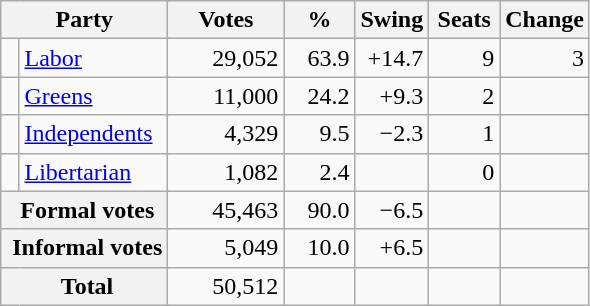<table class="wikitable" style="text-align:right; margin-bottom:0">
<tr>
<th style="width:10px" colspan=3>Party</th>
<th style="width:70px;">Votes</th>
<th style="width:40px;">%</th>
<th style="width:40px;">Swing</th>
<th style="width:40px;">Seats</th>
<th style="width:40px;">Change</th>
</tr>
<tr>
<td> </td>
<td style="text-align:left;" colspan="2"><a href='#'>Labor</a></td>
<td>29,052</td>
<td>63.9</td>
<td>+14.7</td>
<td>9</td>
<td> 3</td>
</tr>
<tr>
<td> </td>
<td style="text-align:left;" colspan="2"><a href='#'>Greens</a></td>
<td>11,000</td>
<td>24.2</td>
<td>+9.3</td>
<td>2</td>
<td></td>
</tr>
<tr>
<td> </td>
<td style="text-align:left;" colspan="2"><a href='#'>Independents</a></td>
<td>4,329</td>
<td>9.5</td>
<td>−2.3</td>
<td>1</td>
<td></td>
</tr>
<tr>
<td> </td>
<td style="text-align:left;" colspan="2"><a href='#'>Libertarian</a></td>
<td>1,082</td>
<td>2.4</td>
<td></td>
<td>0</td>
<td></td>
</tr>
<tr>
<th colspan="3" rowspan="1"> Formal votes</th>
<td>45,463</td>
<td>90.0</td>
<td>−6.5</td>
<td></td>
<td></td>
</tr>
<tr>
<th colspan="3" rowspan="1"> Informal votes</th>
<td>5,049</td>
<td>10.0</td>
<td>+6.5</td>
<td></td>
<td></td>
</tr>
<tr>
<th colspan="3" rowspan="1"> <strong>Total </strong></th>
<td>50,512</td>
<td></td>
<td></td>
<td></td>
<td></td>
</tr>
</table>
